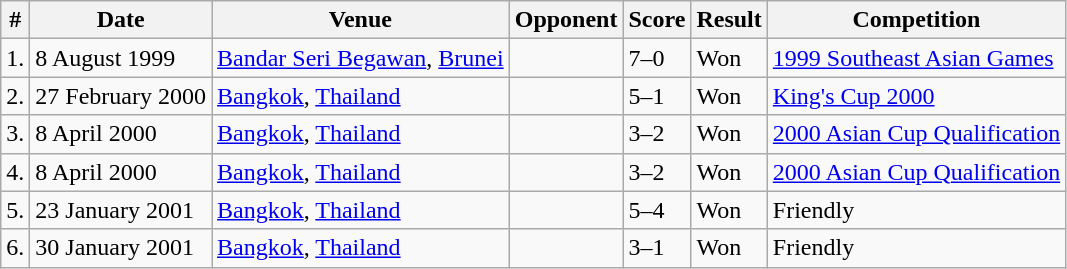<table class="wikitable">
<tr>
<th>#</th>
<th>Date</th>
<th>Venue</th>
<th>Opponent</th>
<th>Score</th>
<th>Result</th>
<th>Competition</th>
</tr>
<tr>
<td>1.</td>
<td>8 August 1999</td>
<td><a href='#'>Bandar Seri Begawan</a>, <a href='#'>Brunei</a></td>
<td></td>
<td>7–0</td>
<td>Won</td>
<td><a href='#'>1999 Southeast Asian Games</a></td>
</tr>
<tr>
<td>2.</td>
<td>27 February 2000</td>
<td><a href='#'>Bangkok</a>, <a href='#'>Thailand</a></td>
<td></td>
<td>5–1</td>
<td>Won</td>
<td><a href='#'>King's Cup 2000</a></td>
</tr>
<tr>
<td>3.</td>
<td>8 April 2000</td>
<td><a href='#'>Bangkok</a>, <a href='#'>Thailand</a></td>
<td></td>
<td>3–2</td>
<td>Won</td>
<td><a href='#'>2000 Asian Cup Qualification</a></td>
</tr>
<tr>
<td>4.</td>
<td>8 April 2000</td>
<td><a href='#'>Bangkok</a>, <a href='#'>Thailand</a></td>
<td></td>
<td>3–2</td>
<td>Won</td>
<td><a href='#'>2000 Asian Cup Qualification</a></td>
</tr>
<tr>
<td>5.</td>
<td>23 January 2001</td>
<td><a href='#'>Bangkok</a>, <a href='#'>Thailand</a></td>
<td></td>
<td>5–4</td>
<td>Won</td>
<td>Friendly</td>
</tr>
<tr>
<td>6.</td>
<td>30 January 2001</td>
<td><a href='#'>Bangkok</a>, <a href='#'>Thailand</a></td>
<td></td>
<td>3–1</td>
<td>Won</td>
<td>Friendly</td>
</tr>
</table>
